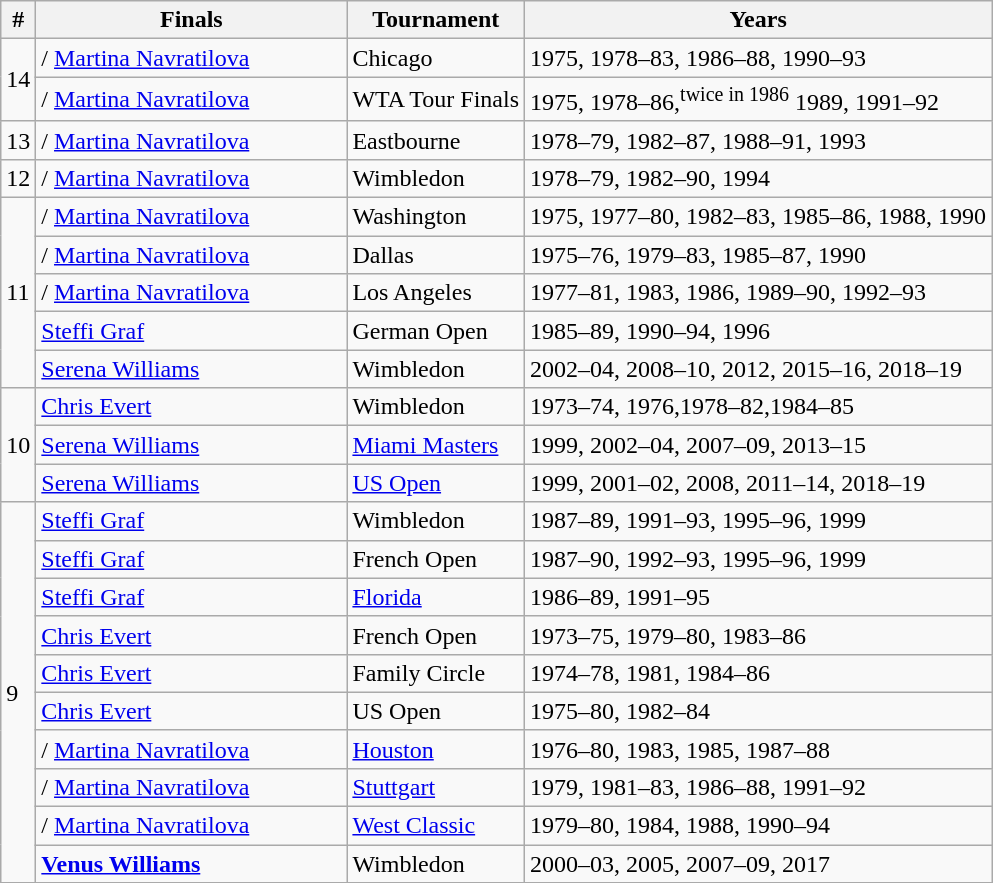<table class="wikitable">
<tr>
<th>#</th>
<th style="width:200px;">Finals</th>
<th>Tournament</th>
<th>Years</th>
</tr>
<tr>
<td rowspan=2>14</td>
<td style="white-space: nowrap;">/ <a href='#'>Martina Navratilova</a></td>
<td>Chicago</td>
<td>1975, 1978–83, 1986–88, 1990–93</td>
</tr>
<tr>
<td>/ <a href='#'>Martina Navratilova</a></td>
<td>WTA Tour Finals</td>
<td>1975, 1978–86,<sup>twice in 1986</sup> 1989, 1991–92</td>
</tr>
<tr>
<td>13</td>
<td>/ <a href='#'>Martina Navratilova</a></td>
<td>Eastbourne</td>
<td>1978–79, 1982–87, 1988–91, 1993</td>
</tr>
<tr>
<td>12</td>
<td>/ <a href='#'>Martina Navratilova</a></td>
<td>Wimbledon</td>
<td>1978–79, 1982–90, 1994</td>
</tr>
<tr>
<td rowspan=5>11</td>
<td>/ <a href='#'>Martina Navratilova</a></td>
<td>Washington</td>
<td>1975, 1977–80, 1982–83, 1985–86, 1988, 1990</td>
</tr>
<tr>
<td>/ <a href='#'>Martina Navratilova</a></td>
<td>Dallas</td>
<td>1975–76, 1979–83, 1985–87, 1990</td>
</tr>
<tr>
<td>/ <a href='#'>Martina Navratilova</a></td>
<td>Los Angeles</td>
<td>1977–81, 1983, 1986, 1989–90, 1992–93</td>
</tr>
<tr>
<td> <a href='#'>Steffi Graf</a></td>
<td>German Open</td>
<td>1985–89, 1990–94, 1996</td>
</tr>
<tr>
<td> <a href='#'>Serena Williams</a></td>
<td>Wimbledon</td>
<td>2002–04, 2008–10, 2012, 2015–16, 2018–19</td>
</tr>
<tr>
<td rowspan=3>10</td>
<td> <a href='#'>Chris Evert</a></td>
<td>Wimbledon</td>
<td>1973–74, 1976,1978–82,1984–85</td>
</tr>
<tr>
<td> <a href='#'>Serena Williams</a></td>
<td><a href='#'>Miami Masters</a></td>
<td>1999, 2002–04, 2007–09, 2013–15</td>
</tr>
<tr>
<td> <a href='#'>Serena Williams</a></td>
<td><a href='#'>US Open</a></td>
<td>1999, 2001–02, 2008, 2011–14, 2018–19</td>
</tr>
<tr>
<td rowspan=10>9</td>
<td> <a href='#'>Steffi Graf</a></td>
<td>Wimbledon</td>
<td>1987–89, 1991–93, 1995–96, 1999</td>
</tr>
<tr>
<td> <a href='#'>Steffi Graf</a></td>
<td>French Open</td>
<td>1987–90, 1992–93, 1995–96, 1999</td>
</tr>
<tr>
<td> <a href='#'>Steffi Graf</a></td>
<td><a href='#'>Florida</a></td>
<td>1986–89, 1991–95</td>
</tr>
<tr>
<td> <a href='#'>Chris Evert</a></td>
<td>French Open</td>
<td>1973–75, 1979–80, 1983–86</td>
</tr>
<tr>
<td> <a href='#'>Chris Evert</a></td>
<td>Family Circle</td>
<td>1974–78, 1981, 1984–86</td>
</tr>
<tr>
<td> <a href='#'>Chris Evert</a></td>
<td>US Open</td>
<td>1975–80, 1982–84</td>
</tr>
<tr>
<td>/ <a href='#'>Martina Navratilova</a></td>
<td><a href='#'>Houston</a></td>
<td>1976–80, 1983, 1985, 1987–88</td>
</tr>
<tr>
<td>/ <a href='#'>Martina Navratilova</a></td>
<td><a href='#'>Stuttgart</a></td>
<td>1979, 1981–83, 1986–88, 1991–92</td>
</tr>
<tr>
<td>/ <a href='#'>Martina Navratilova</a></td>
<td><a href='#'>West Classic</a></td>
<td>1979–80, 1984, 1988, 1990–94</td>
</tr>
<tr>
<td> <strong><a href='#'>Venus Williams</a></strong></td>
<td>Wimbledon</td>
<td>2000–03, 2005, 2007–09, 2017</td>
</tr>
</table>
